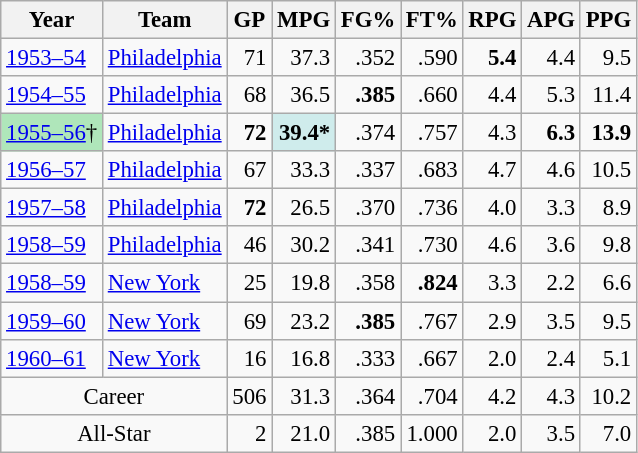<table class="wikitable sortable" style="font-size:95%; text-align:right;">
<tr>
<th>Year</th>
<th>Team</th>
<th>GP</th>
<th>MPG</th>
<th>FG%</th>
<th>FT%</th>
<th>RPG</th>
<th>APG</th>
<th>PPG</th>
</tr>
<tr>
<td style="text-align:left;"><a href='#'>1953–54</a></td>
<td style="text-align:left;"><a href='#'>Philadelphia</a></td>
<td>71</td>
<td>37.3</td>
<td>.352</td>
<td>.590</td>
<td><strong>5.4</strong></td>
<td>4.4</td>
<td>9.5</td>
</tr>
<tr>
<td style="text-align:left;"><a href='#'>1954–55</a></td>
<td style="text-align:left;"><a href='#'>Philadelphia</a></td>
<td>68</td>
<td>36.5</td>
<td><strong>.385</strong></td>
<td>.660</td>
<td>4.4</td>
<td>5.3</td>
<td>11.4</td>
</tr>
<tr>
<td style="text-align:left;background:#afe6ba;"><a href='#'>1955–56</a>†</td>
<td style="text-align:left;"><a href='#'>Philadelphia</a></td>
<td><strong>72</strong></td>
<td style="background:#cfecec;"><strong>39.4*</strong></td>
<td>.374</td>
<td>.757</td>
<td>4.3</td>
<td><strong>6.3</strong></td>
<td><strong>13.9</strong></td>
</tr>
<tr>
<td style="text-align:left;"><a href='#'>1956–57</a></td>
<td style="text-align:left;"><a href='#'>Philadelphia</a></td>
<td>67</td>
<td>33.3</td>
<td>.337</td>
<td>.683</td>
<td>4.7</td>
<td>4.6</td>
<td>10.5</td>
</tr>
<tr>
<td style="text-align:left;"><a href='#'>1957–58</a></td>
<td style="text-align:left;"><a href='#'>Philadelphia</a></td>
<td><strong>72</strong></td>
<td>26.5</td>
<td>.370</td>
<td>.736</td>
<td>4.0</td>
<td>3.3</td>
<td>8.9</td>
</tr>
<tr>
<td style="text-align:left;"><a href='#'>1958–59</a></td>
<td style="text-align:left;"><a href='#'>Philadelphia</a></td>
<td>46</td>
<td>30.2</td>
<td>.341</td>
<td>.730</td>
<td>4.6</td>
<td>3.6</td>
<td>9.8</td>
</tr>
<tr>
<td style="text-align:left;"><a href='#'>1958–59</a></td>
<td style="text-align:left;"><a href='#'>New York</a></td>
<td>25</td>
<td>19.8</td>
<td>.358</td>
<td><strong>.824</strong></td>
<td>3.3</td>
<td>2.2</td>
<td>6.6</td>
</tr>
<tr>
<td style="text-align:left;"><a href='#'>1959–60</a></td>
<td style="text-align:left;"><a href='#'>New York</a></td>
<td>69</td>
<td>23.2</td>
<td><strong>.385</strong></td>
<td>.767</td>
<td>2.9</td>
<td>3.5</td>
<td>9.5</td>
</tr>
<tr>
<td style="text-align:left;"><a href='#'>1960–61</a></td>
<td style="text-align:left;"><a href='#'>New York</a></td>
<td>16</td>
<td>16.8</td>
<td>.333</td>
<td>.667</td>
<td>2.0</td>
<td>2.4</td>
<td>5.1</td>
</tr>
<tr class="sortbottom">
<td colspan="2" style="text-align:center;">Career</td>
<td>506</td>
<td>31.3</td>
<td>.364</td>
<td>.704</td>
<td>4.2</td>
<td>4.3</td>
<td>10.2</td>
</tr>
<tr class="sortbottom">
<td colspan="2" style="text-align:center;">All-Star</td>
<td>2</td>
<td>21.0</td>
<td>.385</td>
<td>1.000</td>
<td>2.0</td>
<td>3.5</td>
<td>7.0</td>
</tr>
</table>
